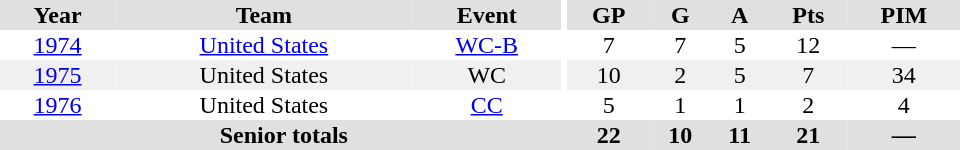<table border="0" cellpadding="1" cellspacing="0" ID="Table3" style="text-align:center; width:40em">
<tr bgcolor="#e0e0e0">
<th>Year</th>
<th>Team</th>
<th>Event</th>
<th rowspan="102" bgcolor="#ffffff"></th>
<th>GP</th>
<th>G</th>
<th>A</th>
<th>Pts</th>
<th>PIM</th>
</tr>
<tr>
<td><a href='#'>1974</a></td>
<td><a href='#'>United States</a></td>
<td><a href='#'>WC-B</a></td>
<td>7</td>
<td>7</td>
<td>5</td>
<td>12</td>
<td>—</td>
</tr>
<tr bgcolor="#f0f0f0">
<td><a href='#'>1975</a></td>
<td>United States</td>
<td>WC</td>
<td>10</td>
<td>2</td>
<td>5</td>
<td>7</td>
<td>34</td>
</tr>
<tr>
<td><a href='#'>1976</a></td>
<td>United States</td>
<td><a href='#'>CC</a></td>
<td>5</td>
<td>1</td>
<td>1</td>
<td>2</td>
<td>4</td>
</tr>
<tr bgcolor="#e0e0e0">
<th colspan="4">Senior totals</th>
<th>22</th>
<th>10</th>
<th>11</th>
<th>21</th>
<th>—</th>
</tr>
</table>
